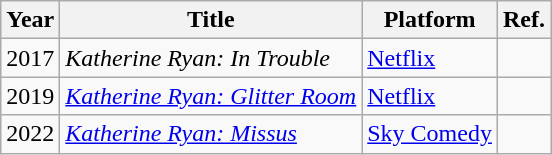<table class="wikitable">
<tr>
<th>Year</th>
<th>Title</th>
<th>Platform</th>
<th>Ref.</th>
</tr>
<tr>
<td>2017</td>
<td><em>Katherine Ryan: In Trouble</em></td>
<td><a href='#'>Netflix</a></td>
<td></td>
</tr>
<tr>
<td>2019</td>
<td><em><a href='#'>Katherine Ryan: Glitter Room</a></em></td>
<td><a href='#'>Netflix</a></td>
<td></td>
</tr>
<tr>
<td>2022</td>
<td><em><a href='#'>Katherine Ryan: Missus</a></em></td>
<td><a href='#'>Sky Comedy</a></td>
<td></td>
</tr>
</table>
